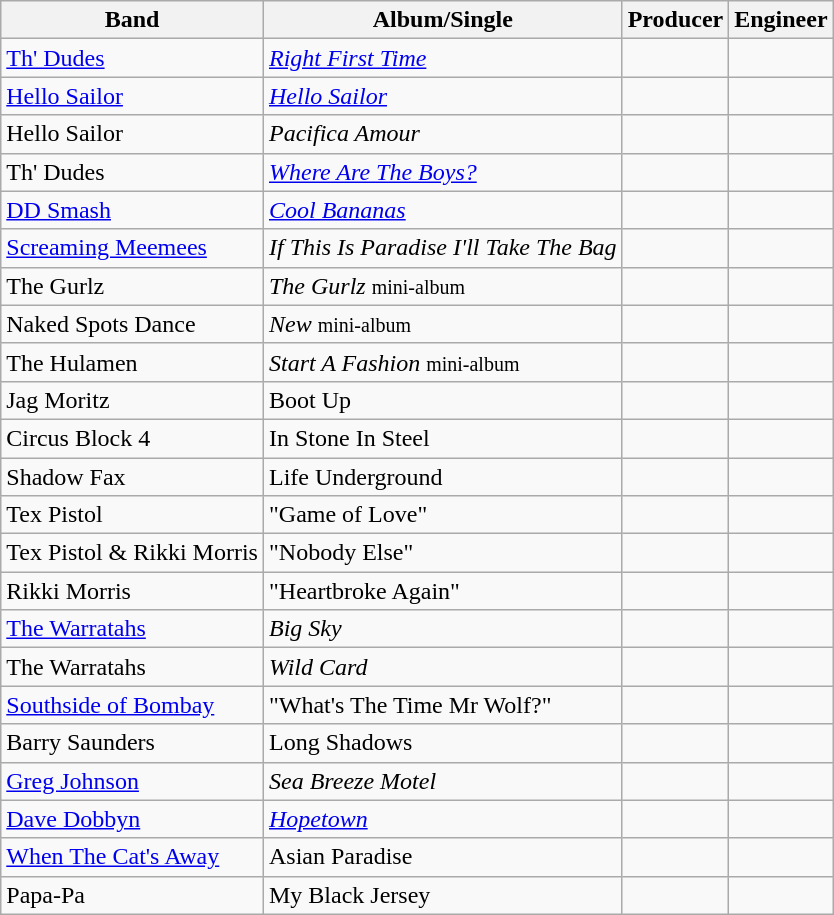<table class="wikitable">
<tr>
<th>Band</th>
<th>Album/Single</th>
<th>Producer</th>
<th>Engineer</th>
</tr>
<tr>
<td><a href='#'>Th' Dudes</a></td>
<td><em><a href='#'>Right First Time</a></em></td>
<td></td>
<td></td>
</tr>
<tr>
<td><a href='#'>Hello Sailor</a></td>
<td><em><a href='#'>Hello Sailor</a></em></td>
<td></td>
<td></td>
</tr>
<tr>
<td>Hello Sailor</td>
<td><em>Pacifica Amour</em></td>
<td></td>
<td></td>
</tr>
<tr>
<td>Th' Dudes</td>
<td><em><a href='#'>Where Are The Boys?</a></em></td>
<td></td>
<td></td>
</tr>
<tr>
<td><a href='#'>DD Smash</a></td>
<td><em><a href='#'>Cool Bananas</a></em></td>
<td></td>
<td></td>
</tr>
<tr>
<td><a href='#'>Screaming Meemees</a></td>
<td><em>If This Is Paradise I'll Take The Bag</em></td>
<td></td>
<td></td>
</tr>
<tr>
<td>The Gurlz</td>
<td><em>The Gurlz</em> <small>mini-album</small></td>
<td></td>
<td></td>
</tr>
<tr>
<td>Naked Spots Dance</td>
<td><em>New</em> <small>mini-album</small></td>
<td></td>
<td></td>
</tr>
<tr>
<td>The Hulamen</td>
<td><em>Start A Fashion</em> <small>mini-album</small></td>
<td></td>
<td></td>
</tr>
<tr>
<td>Jag Moritz</td>
<td>Boot Up</td>
<td></td>
<td></td>
</tr>
<tr>
<td>Circus Block 4</td>
<td>In Stone In Steel</td>
<td></td>
<td></td>
</tr>
<tr>
<td>Shadow Fax</td>
<td>Life Underground</td>
<td></td>
<td></td>
</tr>
<tr>
<td>Tex Pistol</td>
<td>"Game of Love"</td>
<td></td>
<td></td>
</tr>
<tr>
<td>Tex Pistol & Rikki Morris</td>
<td>"Nobody Else"</td>
<td></td>
<td></td>
</tr>
<tr>
<td>Rikki Morris</td>
<td>"Heartbroke Again"</td>
<td></td>
<td></td>
</tr>
<tr>
<td><a href='#'>The Warratahs</a></td>
<td><em>Big Sky</em></td>
<td></td>
<td></td>
</tr>
<tr>
<td>The Warratahs</td>
<td><em>Wild Card</em></td>
<td></td>
<td></td>
</tr>
<tr>
<td><a href='#'>Southside of Bombay</a></td>
<td>"What's The Time Mr Wolf?"</td>
<td></td>
<td></td>
</tr>
<tr>
<td>Barry Saunders</td>
<td>Long Shadows</td>
<td></td>
<td></td>
</tr>
<tr>
<td><a href='#'>Greg Johnson</a></td>
<td><em>Sea Breeze Motel</em></td>
<td></td>
<td></td>
</tr>
<tr>
<td><a href='#'>Dave Dobbyn</a></td>
<td><em><a href='#'>Hopetown</a></em></td>
<td></td>
<td></td>
</tr>
<tr>
<td><a href='#'>When The Cat's Away</a></td>
<td>Asian Paradise</td>
<td></td>
<td></td>
</tr>
<tr>
<td>Papa-Pa</td>
<td>My Black Jersey</td>
<td></td>
<td></td>
</tr>
</table>
